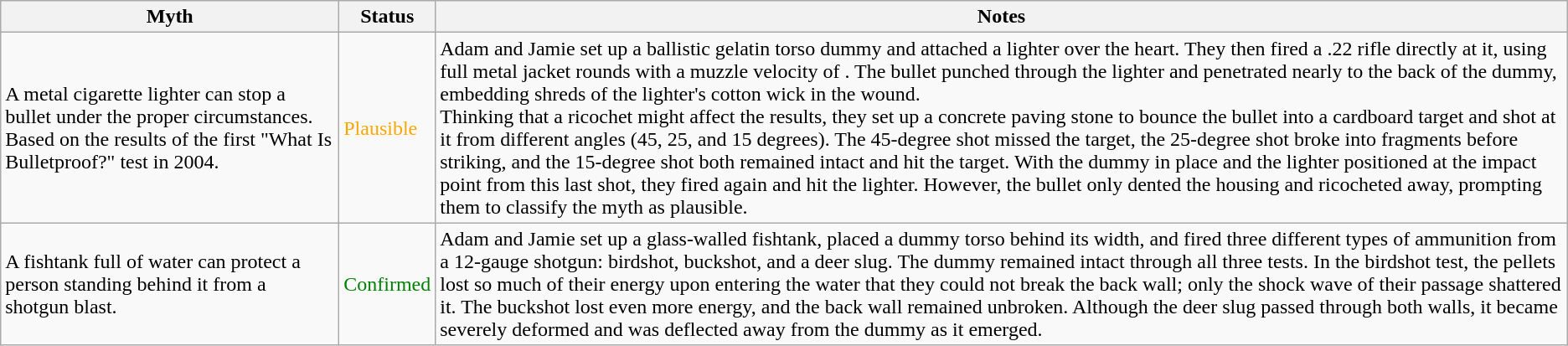<table class="wikitable plainrowheaders">
<tr>
<th scope"col">Myth</th>
<th scope"col">Status</th>
<th scope"col">Notes</th>
</tr>
<tr>
<td scope"row">A metal cigarette lighter can stop a bullet under the proper circumstances. Based on the results of the first "What Is Bulletproof?" test in 2004.</td>
<td style="color:orange">Plausible</td>
<td>Adam and Jamie set up a ballistic gelatin torso dummy and attached a lighter over the heart. They then fired a .22 rifle directly at it, using full metal jacket rounds with a muzzle velocity of . The bullet punched through the lighter and penetrated nearly to the back of the dummy, embedding shreds of the lighter's cotton wick in the wound.<br>Thinking that a ricochet might affect the results, they set up a concrete paving stone to bounce the bullet into a cardboard target and shot at it from different angles (45, 25, and 15 degrees). The 45-degree shot missed the target, the 25-degree shot broke into fragments before striking, and the 15-degree shot both remained intact and hit the target. With the dummy in place and the lighter positioned at the impact point from this last shot, they fired again and hit the lighter. However, the bullet only dented the housing and ricocheted away, prompting them to classify the myth as plausible.</td>
</tr>
<tr>
<td scope"row">A  fishtank full of water can protect a person standing behind it from a shotgun blast.</td>
<td style="color:green">Confirmed</td>
<td>Adam and Jamie set up a glass-walled fishtank, placed a dummy torso behind its width, and fired three different types of ammunition from a 12-gauge shotgun: birdshot, buckshot, and a deer slug. The dummy remained intact through all three tests. In the birdshot test, the pellets lost so much of their energy upon entering the water that they could not break the back wall; only the shock wave of their passage shattered it. The buckshot lost even more energy, and the back wall remained unbroken. Although the deer slug passed through both walls, it became severely deformed and was deflected away from the dummy as it emerged.</td>
</tr>
</table>
